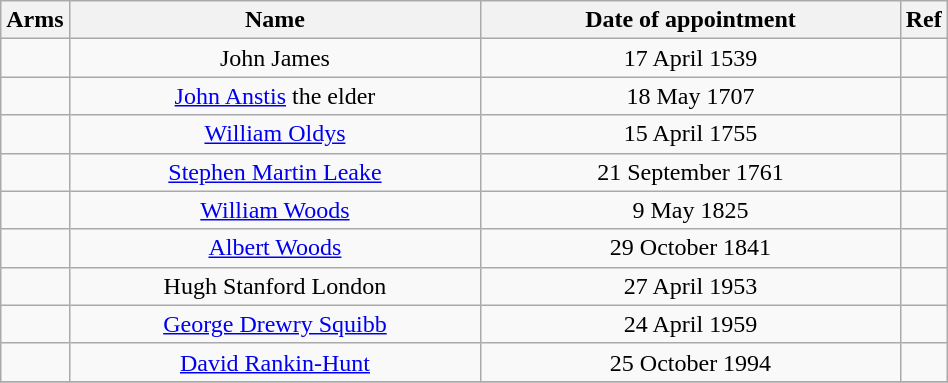<table class="wikitable" style="text-align:center; width:50%">
<tr>
<th>Arms</th>
<th style="width:50%">Name</th>
<th style="width:50%">Date of appointment</th>
<th style="width:5%">Ref</th>
</tr>
<tr>
<td></td>
<td>John James</td>
<td>17 April 1539</td>
<td></td>
</tr>
<tr>
<td></td>
<td><a href='#'>John Anstis</a> the elder</td>
<td>18 May 1707</td>
<td></td>
</tr>
<tr>
<td></td>
<td><a href='#'>William Oldys</a></td>
<td>15 April 1755</td>
<td></td>
</tr>
<tr>
<td></td>
<td><a href='#'>Stephen Martin Leake</a></td>
<td>21 September 1761</td>
<td></td>
</tr>
<tr>
<td></td>
<td><a href='#'>William Woods</a></td>
<td>9 May 1825</td>
<td></td>
</tr>
<tr>
<td></td>
<td><a href='#'>Albert Woods</a></td>
<td>29 October 1841</td>
<td></td>
</tr>
<tr>
<td></td>
<td>Hugh Stanford London</td>
<td>27 April 1953</td>
<td></td>
</tr>
<tr>
<td></td>
<td><a href='#'>George Drewry Squibb</a></td>
<td>24 April 1959</td>
<td></td>
</tr>
<tr>
<td></td>
<td><a href='#'>David Rankin-Hunt</a></td>
<td>25 October 1994</td>
<td></td>
</tr>
<tr>
</tr>
</table>
